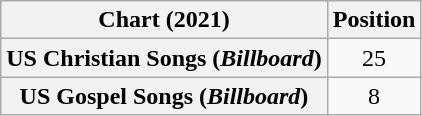<table class="wikitable plainrowheaders sortable" style="text-align:center">
<tr>
<th scope="col">Chart (2021)</th>
<th scope="col">Position</th>
</tr>
<tr>
<th scope="row">US Christian Songs (<em>Billboard</em>)</th>
<td>25</td>
</tr>
<tr>
<th scope="row">US Gospel Songs (<em>Billboard</em>)</th>
<td>8</td>
</tr>
</table>
